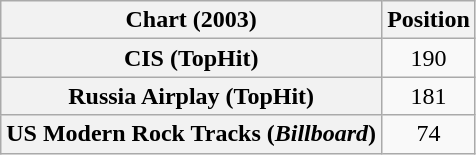<table class="wikitable sortable plainrowheaders" style="text-align:center">
<tr>
<th scope="col">Chart (2003)</th>
<th scope="col">Position</th>
</tr>
<tr>
<th scope="row">CIS (TopHit)</th>
<td>190</td>
</tr>
<tr>
<th scope="row">Russia Airplay (TopHit)</th>
<td>181</td>
</tr>
<tr>
<th scope="row">US Modern Rock Tracks (<em>Billboard</em>)</th>
<td>74</td>
</tr>
</table>
